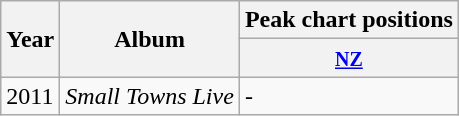<table class="wikitable">
<tr>
<th rowspan="2">Year</th>
<th rowspan="2">Album</th>
<th>Peak chart positions</th>
</tr>
<tr>
<th><small><a href='#'>NZ</a></small></th>
</tr>
<tr>
<td>2011</td>
<td><em>Small Towns Live</em></td>
<td>-</td>
</tr>
</table>
